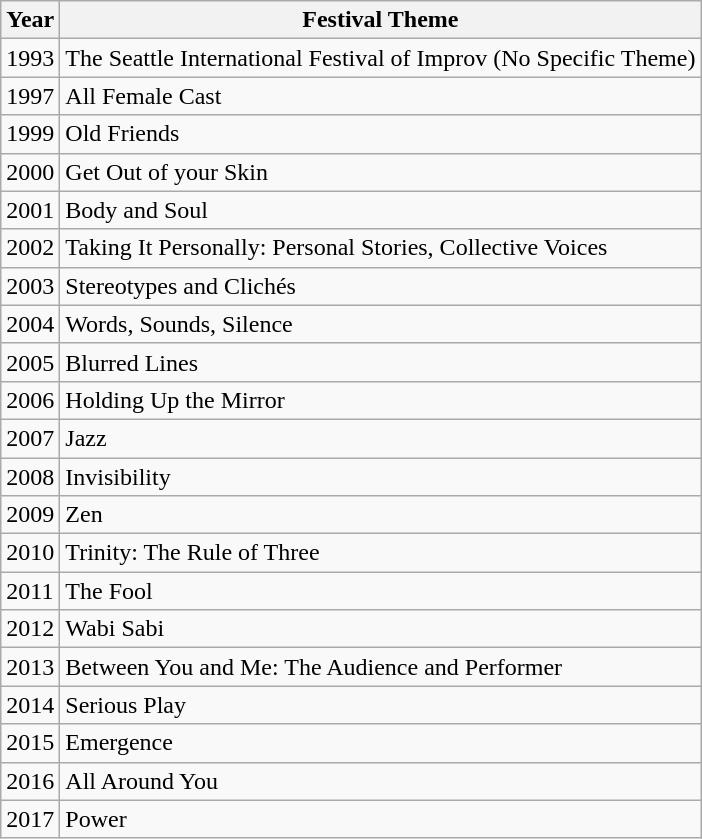<table class="wikitable">
<tr>
<th>Year</th>
<th>Festival Theme</th>
</tr>
<tr>
<td>1993</td>
<td>The Seattle International Festival of Improv (No Specific Theme)</td>
</tr>
<tr>
<td>1997</td>
<td>All Female Cast</td>
</tr>
<tr>
<td>1999</td>
<td>Old Friends</td>
</tr>
<tr>
<td>2000</td>
<td>Get Out of your Skin</td>
</tr>
<tr>
<td>2001</td>
<td>Body and Soul</td>
</tr>
<tr>
<td>2002</td>
<td>Taking It Personally: Personal Stories, Collective Voices</td>
</tr>
<tr>
<td>2003</td>
<td>Stereotypes and Clichés</td>
</tr>
<tr>
<td>2004</td>
<td>Words, Sounds, Silence</td>
</tr>
<tr>
<td>2005</td>
<td>Blurred Lines</td>
</tr>
<tr>
<td>2006</td>
<td>Holding Up the Mirror</td>
</tr>
<tr>
<td>2007</td>
<td>Jazz</td>
</tr>
<tr>
<td>2008</td>
<td>Invisibility</td>
</tr>
<tr>
<td>2009</td>
<td>Zen</td>
</tr>
<tr>
<td>2010</td>
<td>Trinity: The Rule of Three</td>
</tr>
<tr>
<td>2011</td>
<td>The Fool</td>
</tr>
<tr>
<td>2012</td>
<td>Wabi Sabi</td>
</tr>
<tr>
<td>2013</td>
<td>Between You and Me: The Audience and Performer</td>
</tr>
<tr>
<td>2014</td>
<td>Serious Play</td>
</tr>
<tr>
<td>2015</td>
<td>Emergence</td>
</tr>
<tr>
<td>2016</td>
<td>All Around You</td>
</tr>
<tr>
<td>2017</td>
<td>Power</td>
</tr>
</table>
